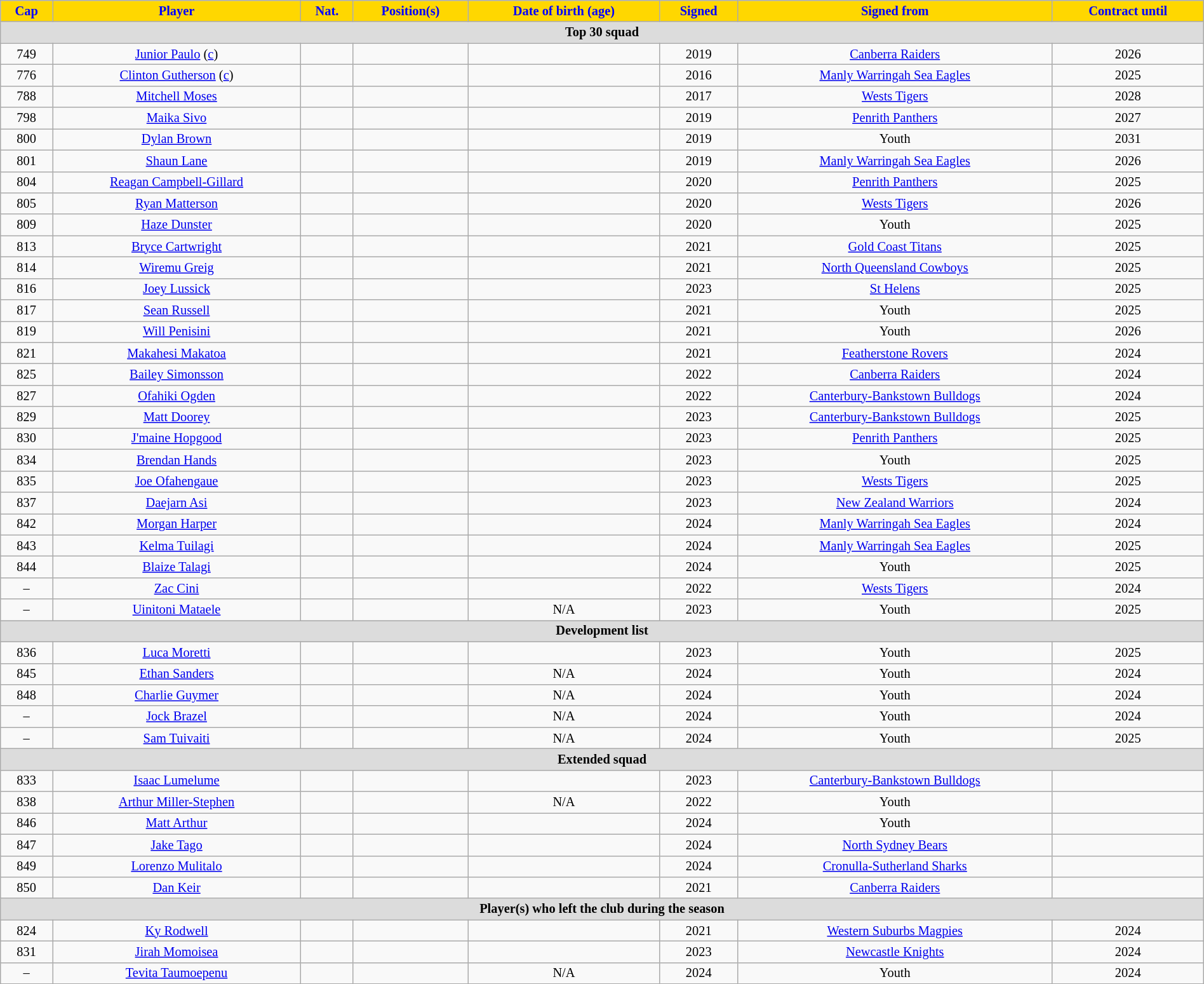<table class="wikitable" style="text-align:center;font-size:85%;width:100%">
<tr>
<th style="background:gold; color:blue;text-align:center;width:10x";>Cap</th>
<th style="background:gold; color:blue;text-align:center;width:160x";>Player</th>
<th style="background:gold; color:blue;text-align:center;width:20x";>Nat.</th>
<th style="background:gold; color:blue;text-align:center;width:80x";>Position(s)</th>
<th style="background:gold; color:blue;text-align:center;width:180x";>Date of birth (age)</th>
<th style="background:gold; color:blue;text-align:center;width:30x";>Signed</th>
<th style="background:gold; color:blue;text-align:center;width:180x";>Signed from</th>
<th style="background:gold; color:blue;text-align:center;width:30x";>Contract until</th>
</tr>
<tr>
<th colspan="13" style="background:#dcdcdc; tepxt-align:center;">Top 30 squad</th>
</tr>
<tr>
<td>749</td>
<td><a href='#'>Junior Paulo</a> (<a href='#'>c</a>)</td>
<td></td>
<td></td>
<td></td>
<td>2019</td>
<td> <a href='#'>Canberra Raiders</a></td>
<td>2026</td>
</tr>
<tr>
<td>776</td>
<td><a href='#'>Clinton Gutherson</a> (<a href='#'>c</a>)</td>
<td></td>
<td></td>
<td></td>
<td>2016</td>
<td> <a href='#'>Manly Warringah Sea Eagles</a></td>
<td>2025</td>
</tr>
<tr>
<td>788</td>
<td><a href='#'>Mitchell Moses</a></td>
<td></td>
<td></td>
<td></td>
<td>2017</td>
<td> <a href='#'>Wests Tigers</a></td>
<td>2028</td>
</tr>
<tr>
<td>798</td>
<td><a href='#'>Maika Sivo</a></td>
<td></td>
<td></td>
<td></td>
<td>2019</td>
<td> <a href='#'>Penrith Panthers</a></td>
<td>2027</td>
</tr>
<tr>
<td>800</td>
<td><a href='#'>Dylan Brown</a></td>
<td></td>
<td></td>
<td></td>
<td>2019</td>
<td>Youth</td>
<td>2031</td>
</tr>
<tr>
<td>801</td>
<td><a href='#'>Shaun Lane</a></td>
<td></td>
<td></td>
<td></td>
<td>2019</td>
<td> <a href='#'>Manly Warringah Sea Eagles</a></td>
<td>2026</td>
</tr>
<tr>
<td>804</td>
<td><a href='#'>Reagan Campbell-Gillard</a></td>
<td></td>
<td></td>
<td></td>
<td>2020</td>
<td> <a href='#'>Penrith Panthers</a></td>
<td>2025</td>
</tr>
<tr>
<td>805</td>
<td><a href='#'>Ryan Matterson</a></td>
<td></td>
<td></td>
<td></td>
<td>2020</td>
<td> <a href='#'>Wests Tigers</a></td>
<td>2026</td>
</tr>
<tr>
<td>809</td>
<td><a href='#'>Haze Dunster</a></td>
<td></td>
<td></td>
<td></td>
<td>2020</td>
<td>Youth</td>
<td>2025</td>
</tr>
<tr>
<td>813</td>
<td><a href='#'>Bryce Cartwright</a></td>
<td></td>
<td></td>
<td></td>
<td>2021</td>
<td> <a href='#'>Gold Coast Titans</a></td>
<td>2025</td>
</tr>
<tr>
<td>814</td>
<td><a href='#'>Wiremu Greig</a></td>
<td></td>
<td></td>
<td></td>
<td>2021</td>
<td> <a href='#'>North Queensland Cowboys</a></td>
<td>2025</td>
</tr>
<tr>
<td>816</td>
<td><a href='#'>Joey Lussick</a></td>
<td></td>
<td></td>
<td></td>
<td>2023</td>
<td> <a href='#'>St Helens</a></td>
<td>2025</td>
</tr>
<tr>
<td>817</td>
<td><a href='#'>Sean Russell</a></td>
<td></td>
<td></td>
<td></td>
<td>2021</td>
<td>Youth</td>
<td>2025</td>
</tr>
<tr>
<td>819</td>
<td><a href='#'>Will Penisini</a></td>
<td></td>
<td></td>
<td></td>
<td>2021</td>
<td>Youth</td>
<td>2026</td>
</tr>
<tr>
<td>821</td>
<td><a href='#'>Makahesi Makatoa</a></td>
<td></td>
<td></td>
<td></td>
<td>2021</td>
<td> <a href='#'>Featherstone Rovers</a></td>
<td>2024</td>
</tr>
<tr>
<td>825</td>
<td><a href='#'>Bailey Simonsson</a></td>
<td></td>
<td></td>
<td></td>
<td>2022</td>
<td> <a href='#'>Canberra Raiders</a></td>
<td>2024</td>
</tr>
<tr>
<td>827</td>
<td><a href='#'>Ofahiki Ogden</a></td>
<td></td>
<td></td>
<td></td>
<td>2022</td>
<td> <a href='#'>Canterbury-Bankstown Bulldogs</a></td>
<td>2024</td>
</tr>
<tr>
<td>829</td>
<td><a href='#'>Matt Doorey</a></td>
<td></td>
<td></td>
<td></td>
<td>2023</td>
<td> <a href='#'>Canterbury-Bankstown Bulldogs</a></td>
<td>2025</td>
</tr>
<tr>
<td>830</td>
<td><a href='#'>J'maine Hopgood</a></td>
<td></td>
<td></td>
<td></td>
<td>2023</td>
<td> <a href='#'>Penrith Panthers</a></td>
<td>2025</td>
</tr>
<tr>
<td>834</td>
<td><a href='#'>Brendan Hands</a></td>
<td></td>
<td></td>
<td></td>
<td>2023</td>
<td>Youth</td>
<td>2025</td>
</tr>
<tr>
<td>835</td>
<td><a href='#'>Joe Ofahengaue</a></td>
<td></td>
<td></td>
<td></td>
<td>2023</td>
<td> <a href='#'>Wests Tigers</a></td>
<td>2025</td>
</tr>
<tr>
<td>837</td>
<td><a href='#'>Daejarn Asi</a></td>
<td></td>
<td></td>
<td></td>
<td>2023</td>
<td> <a href='#'>New Zealand Warriors</a></td>
<td>2024</td>
</tr>
<tr>
<td>842</td>
<td><a href='#'>Morgan Harper</a></td>
<td></td>
<td></td>
<td></td>
<td>2024</td>
<td> <a href='#'>Manly Warringah Sea Eagles</a></td>
<td>2024</td>
</tr>
<tr>
<td>843</td>
<td><a href='#'>Kelma Tuilagi</a></td>
<td></td>
<td></td>
<td></td>
<td>2024</td>
<td> <a href='#'>Manly Warringah Sea Eagles</a></td>
<td>2025</td>
</tr>
<tr>
<td>844</td>
<td><a href='#'>Blaize Talagi</a></td>
<td></td>
<td></td>
<td></td>
<td>2024</td>
<td>Youth</td>
<td>2025</td>
</tr>
<tr>
<td>–</td>
<td><a href='#'>Zac Cini</a></td>
<td></td>
<td></td>
<td></td>
<td>2022</td>
<td> <a href='#'>Wests Tigers</a></td>
<td>2024</td>
</tr>
<tr>
<td>–</td>
<td><a href='#'>Uinitoni Mataele</a></td>
<td></td>
<td></td>
<td>N/A</td>
<td>2023</td>
<td>Youth</td>
<td>2025</td>
</tr>
<tr>
<th colspan="13" style="background:#dcdcdc; tepxt-align:center;">Development list</th>
</tr>
<tr>
<td>836</td>
<td><a href='#'>Luca Moretti</a></td>
<td></td>
<td></td>
<td></td>
<td>2023</td>
<td>Youth</td>
<td>2025</td>
</tr>
<tr>
<td>845</td>
<td><a href='#'>Ethan Sanders</a></td>
<td></td>
<td></td>
<td>N/A</td>
<td>2024</td>
<td>Youth</td>
<td>2024</td>
</tr>
<tr>
<td>848</td>
<td><a href='#'>Charlie Guymer</a></td>
<td></td>
<td></td>
<td>N/A</td>
<td>2024</td>
<td>Youth</td>
<td>2024</td>
</tr>
<tr>
<td>–</td>
<td><a href='#'>Jock Brazel</a></td>
<td></td>
<td></td>
<td>N/A</td>
<td>2024</td>
<td>Youth</td>
<td>2024</td>
</tr>
<tr>
<td>–</td>
<td><a href='#'>Sam Tuivaiti</a></td>
<td></td>
<td></td>
<td>N/A</td>
<td>2024</td>
<td>Youth</td>
<td>2025</td>
</tr>
<tr>
<th colspan="13" style="background:#dcdcdc; tepxt-align:center;">Extended squad</th>
</tr>
<tr>
<td>833</td>
<td><a href='#'>Isaac Lumelume</a></td>
<td></td>
<td></td>
<td></td>
<td>2023</td>
<td> <a href='#'>Canterbury-Bankstown Bulldogs</a></td>
<td></td>
</tr>
<tr>
<td>838</td>
<td><a href='#'>Arthur Miller-Stephen</a></td>
<td></td>
<td></td>
<td> N/A</td>
<td>2022</td>
<td>Youth</td>
<td></td>
</tr>
<tr>
<td>846</td>
<td><a href='#'>Matt Arthur</a></td>
<td></td>
<td></td>
<td></td>
<td>2024</td>
<td>Youth</td>
<td></td>
</tr>
<tr>
<td>847</td>
<td><a href='#'>Jake Tago</a></td>
<td></td>
<td></td>
<td></td>
<td>2024</td>
<td> <a href='#'>North Sydney Bears</a></td>
<td></td>
</tr>
<tr>
<td>849</td>
<td><a href='#'>Lorenzo Mulitalo</a></td>
<td></td>
<td></td>
<td></td>
<td>2024</td>
<td> <a href='#'>Cronulla-Sutherland Sharks</a></td>
<td></td>
</tr>
<tr>
<td>850</td>
<td><a href='#'>Dan Keir</a></td>
<td></td>
<td></td>
<td></td>
<td>2021</td>
<td> <a href='#'>Canberra Raiders</a></td>
<td></td>
</tr>
<tr>
<th colspan="13" style="background:#dcdcdc; tepxt-align:center;">Player(s) who left the club during the season</th>
</tr>
<tr>
<td>824</td>
<td><a href='#'>Ky Rodwell</a></td>
<td></td>
<td></td>
<td></td>
<td>2021</td>
<td> <a href='#'>Western Suburbs Magpies</a></td>
<td>2024</td>
</tr>
<tr>
<td>831</td>
<td><a href='#'>Jirah Momoisea</a></td>
<td></td>
<td></td>
<td></td>
<td>2023</td>
<td> <a href='#'>Newcastle Knights</a></td>
<td>2024</td>
</tr>
<tr>
<td>–</td>
<td><a href='#'>Tevita Taumoepenu</a></td>
<td></td>
<td></td>
<td>N/A</td>
<td>2024</td>
<td>Youth</td>
<td>2024</td>
</tr>
</table>
